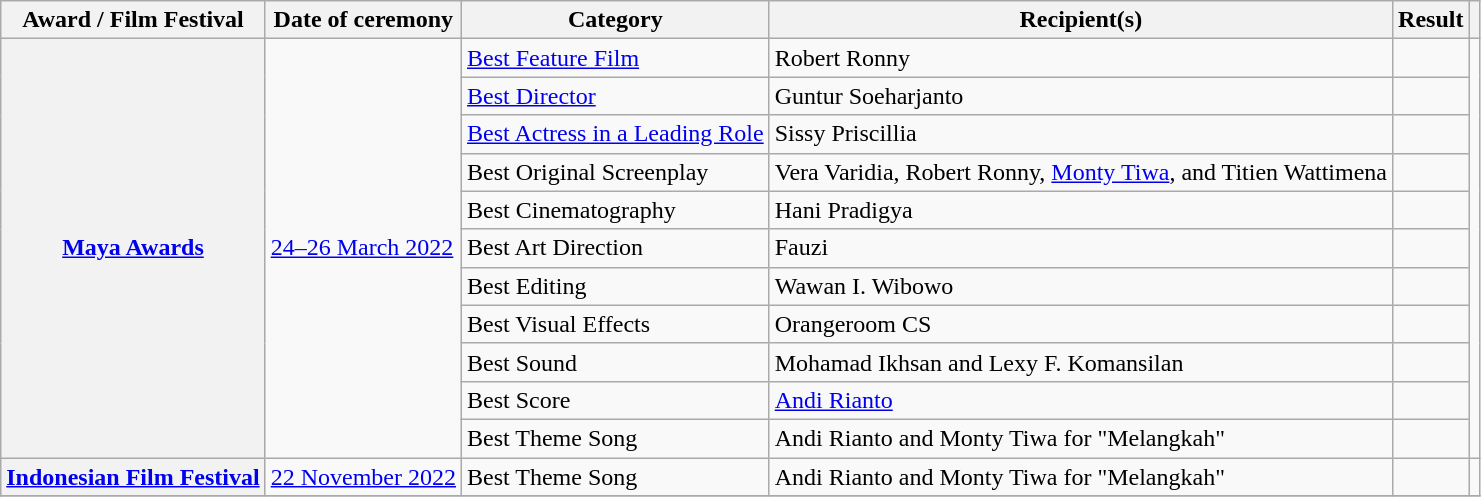<table class="wikitable sortable plainrowheaders">
<tr>
<th scope="col">Award / Film Festival</th>
<th scope="col">Date of ceremony</th>
<th scope="col">Category</th>
<th scope="col">Recipient(s)</th>
<th scope="col">Result</th>
<th scope="col" class="unsortable"></th>
</tr>
<tr>
<th scope="row" rowspan="11"><a href='#'>Maya Awards</a></th>
<td rowspan="11"><a href='#'>24–26 March 2022</a></td>
<td><a href='#'>Best Feature Film</a></td>
<td>Robert Ronny</td>
<td></td>
<td align="center" rowspan="11"></td>
</tr>
<tr>
<td><a href='#'>Best Director</a></td>
<td>Guntur Soeharjanto</td>
<td></td>
</tr>
<tr>
<td><a href='#'>Best Actress in a Leading Role</a></td>
<td>Sissy Priscillia</td>
<td></td>
</tr>
<tr>
<td>Best Original Screenplay</td>
<td>Vera Varidia, Robert Ronny, <a href='#'>Monty Tiwa</a>, and Titien Wattimena</td>
<td></td>
</tr>
<tr>
<td>Best Cinematography</td>
<td>Hani Pradigya</td>
<td></td>
</tr>
<tr>
<td>Best Art Direction</td>
<td>Fauzi</td>
<td></td>
</tr>
<tr>
<td>Best Editing</td>
<td>Wawan I. Wibowo</td>
<td></td>
</tr>
<tr>
<td>Best Visual Effects</td>
<td>Orangeroom CS</td>
<td></td>
</tr>
<tr>
<td>Best Sound</td>
<td>Mohamad Ikhsan and Lexy F. Komansilan</td>
<td></td>
</tr>
<tr>
<td>Best Score</td>
<td><a href='#'>Andi Rianto</a></td>
<td></td>
</tr>
<tr>
<td>Best Theme Song</td>
<td>Andi Rianto and Monty Tiwa for "Melangkah"</td>
<td></td>
</tr>
<tr>
<th scope="row"><a href='#'>Indonesian Film Festival</a></th>
<td><a href='#'>22 November 2022</a></td>
<td>Best Theme Song</td>
<td>Andi Rianto and Monty Tiwa for "Melangkah"</td>
<td></td>
<td align="center"></td>
</tr>
<tr>
</tr>
</table>
